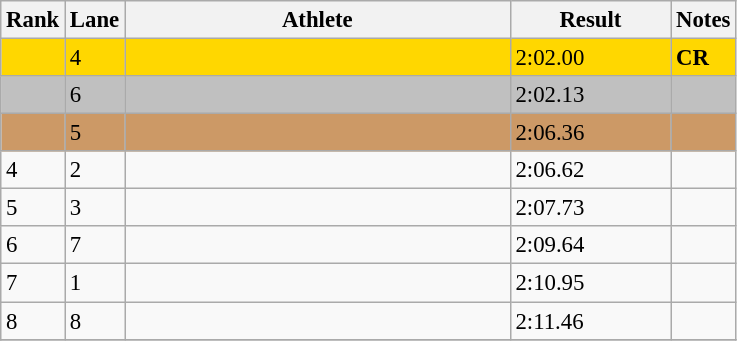<table class="wikitable" style="font-size:95%" style="width:35em;" style="text-align:center">
<tr>
<th>Rank</th>
<th>Lane</th>
<th width=250>Athlete</th>
<th width=100>Result</th>
<th>Notes</th>
</tr>
<tr bgcolor=gold>
<td></td>
<td>4</td>
<td align=left></td>
<td>2:02.00</td>
<td><strong>CR</strong></td>
</tr>
<tr bgcolor=silver>
<td></td>
<td>6</td>
<td align=left></td>
<td>2:02.13</td>
<td></td>
</tr>
<tr bgcolor=cc9966>
<td></td>
<td>5</td>
<td align=left></td>
<td>2:06.36</td>
<td></td>
</tr>
<tr>
<td>4</td>
<td>2</td>
<td align=left></td>
<td>2:06.62</td>
<td></td>
</tr>
<tr>
<td>5</td>
<td>3</td>
<td align=left></td>
<td>2:07.73</td>
<td></td>
</tr>
<tr>
<td>6</td>
<td>7</td>
<td align=left></td>
<td>2:09.64</td>
<td></td>
</tr>
<tr>
<td>7</td>
<td>1</td>
<td align=left></td>
<td>2:10.95</td>
<td></td>
</tr>
<tr>
<td>8</td>
<td>8</td>
<td align=left></td>
<td>2:11.46</td>
<td></td>
</tr>
<tr>
</tr>
</table>
